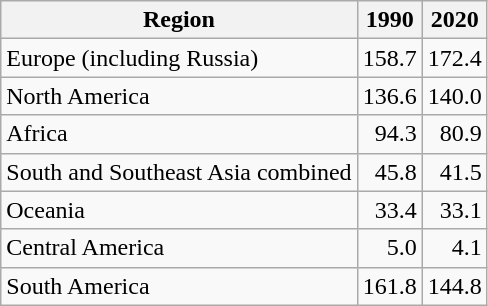<table class="wikitable">
<tr>
<th>Region</th>
<th>1990</th>
<th>2020</th>
</tr>
<tr>
<td>Europe (including Russia)</td>
<td style="text-align:right;">158.7</td>
<td style="text-align:right;">172.4</td>
</tr>
<tr>
<td>North America</td>
<td style="text-align:right;">136.6</td>
<td style="text-align:right;">140.0</td>
</tr>
<tr>
<td>Africa</td>
<td style="text-align:right;">94.3</td>
<td style="text-align:right;">80.9</td>
</tr>
<tr>
<td>South and Southeast Asia combined</td>
<td style="text-align:right;">45.8</td>
<td style="text-align:right;">41.5</td>
</tr>
<tr>
<td>Oceania</td>
<td style="text-align:right;">33.4</td>
<td style="text-align:right;">33.1</td>
</tr>
<tr>
<td>Central America</td>
<td style="text-align:right;">5.0</td>
<td style="text-align:right;">4.1</td>
</tr>
<tr>
<td>South America</td>
<td style="text-align:right;">161.8</td>
<td style="text-align:right;">144.8</td>
</tr>
</table>
